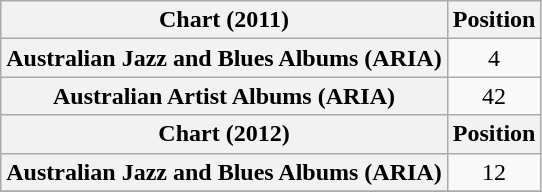<table class="wikitable sortable plainrowheaders" style="text-align:center">
<tr>
<th scope="col">Chart (2011)</th>
<th scope="col">Position</th>
</tr>
<tr>
<th scope="row">Australian Jazz and Blues Albums (ARIA)</th>
<td>4</td>
</tr>
<tr>
<th scope="row">Australian Artist Albums (ARIA)</th>
<td>42</td>
</tr>
<tr>
<th scope="col">Chart (2012)</th>
<th scope="col">Position</th>
</tr>
<tr>
<th scope="row">Australian Jazz and Blues Albums (ARIA)</th>
<td>12</td>
</tr>
<tr>
</tr>
</table>
